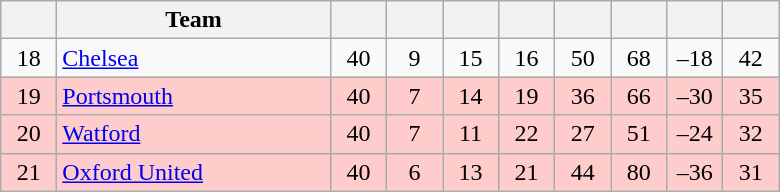<table class="wikitable" style="text-align:center">
<tr>
<th width="30"></th>
<th width="175">Team</th>
<th width="30"></th>
<th width="30"></th>
<th width="30"></th>
<th width="30"></th>
<th width="30"></th>
<th width="30"></th>
<th width="30"></th>
<th width="30"></th>
</tr>
<tr>
<td>18</td>
<td align=left><a href='#'>Chelsea</a></td>
<td>40</td>
<td>9</td>
<td>15</td>
<td>16</td>
<td>50</td>
<td>68</td>
<td>–18</td>
<td>42</td>
</tr>
<tr bgcolor="FFCCCC">
<td>19</td>
<td align=left><a href='#'>Portsmouth</a></td>
<td>40</td>
<td>7</td>
<td>14</td>
<td>19</td>
<td>36</td>
<td>66</td>
<td>–30</td>
<td>35</td>
</tr>
<tr bgcolor="FFCCCC">
<td>20</td>
<td align=left><a href='#'>Watford</a></td>
<td>40</td>
<td>7</td>
<td>11</td>
<td>22</td>
<td>27</td>
<td>51</td>
<td>–24</td>
<td>32</td>
</tr>
<tr bgcolor="FFCCCC">
<td>21</td>
<td align=left><a href='#'>Oxford United</a></td>
<td>40</td>
<td>6</td>
<td>13</td>
<td>21</td>
<td>44</td>
<td>80</td>
<td>–36</td>
<td>31</td>
</tr>
</table>
